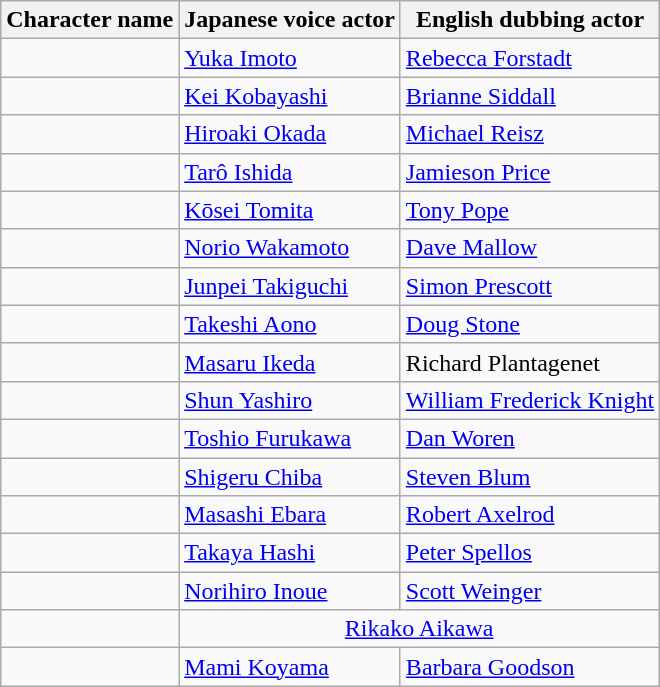<table class="wikitable">
<tr>
<th>Character name</th>
<th>Japanese voice actor</th>
<th>English dubbing actor</th>
</tr>
<tr>
<td></td>
<td><a href='#'>Yuka Imoto</a></td>
<td><a href='#'>Rebecca Forstadt</a></td>
</tr>
<tr>
<td></td>
<td><a href='#'>Kei Kobayashi</a></td>
<td><a href='#'>Brianne Siddall</a></td>
</tr>
<tr>
<td></td>
<td><a href='#'>Hiroaki Okada</a></td>
<td><a href='#'>Michael Reisz</a></td>
</tr>
<tr>
<td></td>
<td><a href='#'>Tarô Ishida</a></td>
<td><a href='#'>Jamieson Price</a></td>
</tr>
<tr>
<td></td>
<td><a href='#'>Kōsei Tomita</a></td>
<td><a href='#'>Tony Pope</a></td>
</tr>
<tr>
<td></td>
<td><a href='#'>Norio Wakamoto</a></td>
<td><a href='#'>Dave Mallow</a></td>
</tr>
<tr>
<td></td>
<td><a href='#'>Junpei Takiguchi</a></td>
<td><a href='#'>Simon Prescott</a></td>
</tr>
<tr>
<td></td>
<td><a href='#'>Takeshi Aono</a></td>
<td><a href='#'>Doug Stone</a></td>
</tr>
<tr>
<td></td>
<td><a href='#'>Masaru Ikeda</a></td>
<td>Richard Plantagenet</td>
</tr>
<tr>
<td></td>
<td><a href='#'>Shun Yashiro</a></td>
<td><a href='#'>William Frederick Knight</a></td>
</tr>
<tr>
<td></td>
<td><a href='#'>Toshio Furukawa</a></td>
<td><a href='#'>Dan Woren</a></td>
</tr>
<tr>
<td></td>
<td><a href='#'>Shigeru Chiba</a></td>
<td><a href='#'>Steven Blum</a></td>
</tr>
<tr>
<td></td>
<td><a href='#'>Masashi Ebara</a></td>
<td><a href='#'>Robert Axelrod</a></td>
</tr>
<tr>
<td></td>
<td><a href='#'>Takaya Hashi</a></td>
<td><a href='#'>Peter Spellos</a></td>
</tr>
<tr>
<td></td>
<td><a href='#'>Norihiro Inoue</a></td>
<td><a href='#'>Scott Weinger</a></td>
</tr>
<tr>
<td></td>
<td colspan="2" style="text-align:center;"><a href='#'>Rikako Aikawa</a></td>
</tr>
<tr>
<td></td>
<td><a href='#'>Mami Koyama</a></td>
<td><a href='#'>Barbara Goodson</a></td>
</tr>
</table>
